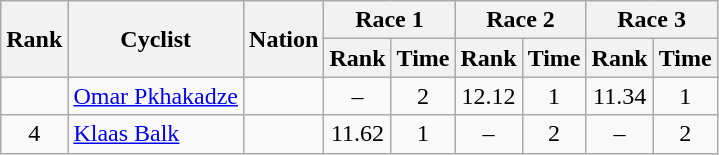<table class="wikitable sortable" style="text-align:center">
<tr>
<th rowspan=2>Rank</th>
<th rowspan=2>Cyclist</th>
<th rowspan=2>Nation</th>
<th colspan=2>Race 1</th>
<th colspan=2>Race 2</th>
<th colspan=2>Race 3</th>
</tr>
<tr>
<th>Rank</th>
<th>Time</th>
<th>Rank</th>
<th>Time</th>
<th>Rank</th>
<th>Time</th>
</tr>
<tr>
<td></td>
<td align=left data-sort-value="Pkhakadze, Omar"><a href='#'>Omar Pkhakadze</a></td>
<td align=left></td>
<td>–</td>
<td>2</td>
<td>12.12</td>
<td>1</td>
<td>11.34</td>
<td>1</td>
</tr>
<tr>
<td>4</td>
<td align=left data-sort-value="Balk, Klaas"><a href='#'>Klaas Balk</a></td>
<td align=left></td>
<td>11.62</td>
<td>1</td>
<td>–</td>
<td>2</td>
<td>–</td>
<td>2</td>
</tr>
</table>
